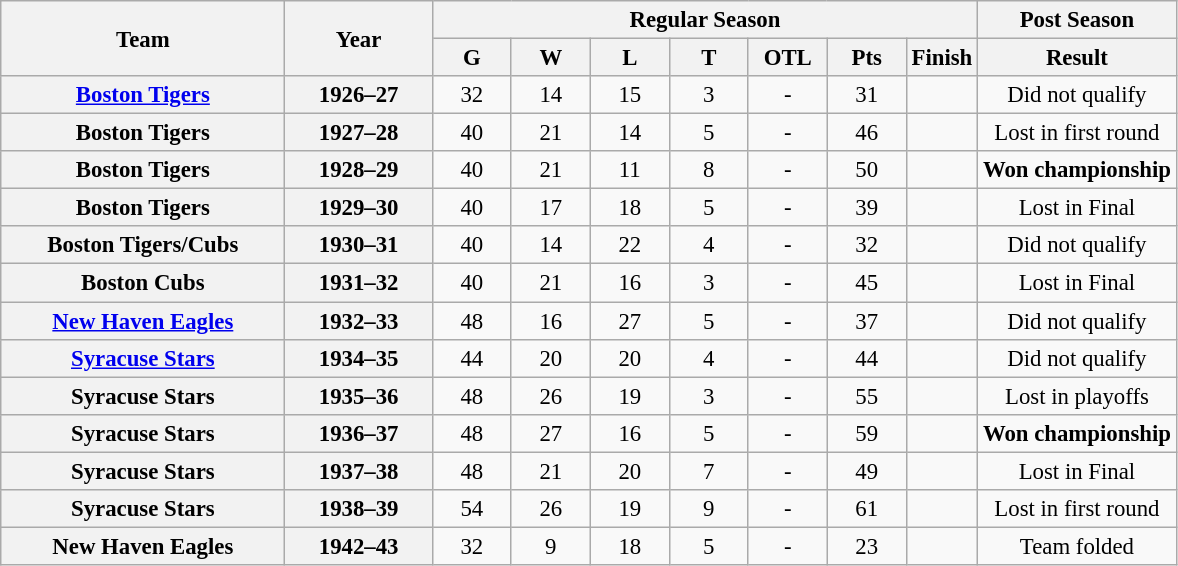<table class="wikitable" style="font-size: 95%; text-align:center;">
<tr>
<th rowspan="2" style="width:12em">Team</th>
<th rowspan="2" style="width:6em">Year</th>
<th colspan="7">Regular Season</th>
<th colspan="1">Post Season</th>
</tr>
<tr>
<th style="width:3em">G</th>
<th style="width:3em">W</th>
<th style="width:3em">L</th>
<th style="width:3em">T</th>
<th style="width:3em">OTL</th>
<th style="width:3em">Pts</th>
<th>Finish</th>
<th>Result</th>
</tr>
<tr>
<th><a href='#'>Boston Tigers</a></th>
<th>1926–27</th>
<td>32</td>
<td>14</td>
<td>15</td>
<td>3</td>
<td>-</td>
<td>31</td>
<td></td>
<td>Did not qualify</td>
</tr>
<tr>
<th>Boston Tigers</th>
<th>1927–28</th>
<td>40</td>
<td>21</td>
<td>14</td>
<td>5</td>
<td>-</td>
<td>46</td>
<td></td>
<td>Lost in first round</td>
</tr>
<tr>
<th>Boston Tigers</th>
<th>1928–29</th>
<td>40</td>
<td>21</td>
<td>11</td>
<td>8</td>
<td>-</td>
<td>50</td>
<td></td>
<td><strong>Won championship</strong></td>
</tr>
<tr>
<th>Boston Tigers</th>
<th>1929–30</th>
<td>40</td>
<td>17</td>
<td>18</td>
<td>5</td>
<td>-</td>
<td>39</td>
<td></td>
<td>Lost in Final</td>
</tr>
<tr>
<th>Boston Tigers/Cubs</th>
<th>1930–31</th>
<td>40</td>
<td>14</td>
<td>22</td>
<td>4</td>
<td>-</td>
<td>32</td>
<td></td>
<td>Did not qualify</td>
</tr>
<tr>
<th>Boston Cubs</th>
<th>1931–32</th>
<td>40</td>
<td>21</td>
<td>16</td>
<td>3</td>
<td>-</td>
<td>45</td>
<td></td>
<td>Lost in Final</td>
</tr>
<tr>
<th><a href='#'>New Haven Eagles</a></th>
<th>1932–33</th>
<td>48</td>
<td>16</td>
<td>27</td>
<td>5</td>
<td>-</td>
<td>37</td>
<td></td>
<td>Did not qualify</td>
</tr>
<tr>
<th><a href='#'>Syracuse Stars</a></th>
<th>1934–35</th>
<td>44</td>
<td>20</td>
<td>20</td>
<td>4</td>
<td>-</td>
<td>44</td>
<td></td>
<td>Did not qualify</td>
</tr>
<tr>
<th>Syracuse Stars</th>
<th>1935–36</th>
<td>48</td>
<td>26</td>
<td>19</td>
<td>3</td>
<td>-</td>
<td>55</td>
<td></td>
<td>Lost in playoffs</td>
</tr>
<tr>
<th>Syracuse Stars</th>
<th>1936–37</th>
<td>48</td>
<td>27</td>
<td>16</td>
<td>5</td>
<td>-</td>
<td>59</td>
<td></td>
<td><strong>Won championship</strong></td>
</tr>
<tr>
<th>Syracuse Stars</th>
<th>1937–38</th>
<td>48</td>
<td>21</td>
<td>20</td>
<td>7</td>
<td>-</td>
<td>49</td>
<td></td>
<td>Lost in Final</td>
</tr>
<tr>
<th>Syracuse Stars</th>
<th>1938–39</th>
<td>54</td>
<td>26</td>
<td>19</td>
<td>9</td>
<td>-</td>
<td>61</td>
<td></td>
<td>Lost in first round</td>
</tr>
<tr>
<th>New Haven Eagles</th>
<th>1942–43</th>
<td>32</td>
<td>9</td>
<td>18</td>
<td>5</td>
<td>-</td>
<td>23</td>
<td></td>
<td>Team folded</td>
</tr>
</table>
